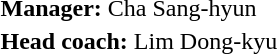<table>
<tr>
<td><strong>Manager:</strong>  Cha Sang-hyun</td>
</tr>
<tr>
<td><strong>Head coach:</strong>  Lim Dong-kyu</td>
</tr>
</table>
